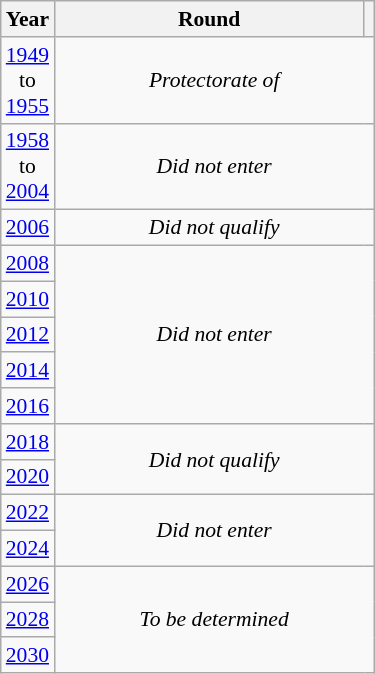<table class="wikitable" style="text-align: center; font-size:90%">
<tr>
<th>Year</th>
<th style="width:200px">Round</th>
<th></th>
</tr>
<tr>
<td><a href='#'>1949</a><br>to<br><a href='#'>1955</a></td>
<td colspan="2"><em>Protectorate of </em></td>
</tr>
<tr>
<td><a href='#'>1958</a><br>to<br><a href='#'>2004</a></td>
<td colspan="2"><em>Did not enter</em></td>
</tr>
<tr>
<td><a href='#'>2006</a></td>
<td colspan="2"><em>Did not qualify</em></td>
</tr>
<tr>
<td><a href='#'>2008</a></td>
<td colspan="2" rowspan="5"><em>Did not enter</em></td>
</tr>
<tr>
<td><a href='#'>2010</a></td>
</tr>
<tr>
<td><a href='#'>2012</a></td>
</tr>
<tr>
<td><a href='#'>2014</a></td>
</tr>
<tr>
<td><a href='#'>2016</a></td>
</tr>
<tr>
<td><a href='#'>2018</a></td>
<td colspan="2" rowspan="2"><em>Did not qualify</em></td>
</tr>
<tr>
<td><a href='#'>2020</a></td>
</tr>
<tr>
<td><a href='#'>2022</a></td>
<td colspan="2" rowspan="2"><em>Did not enter</em></td>
</tr>
<tr>
<td><a href='#'>2024</a></td>
</tr>
<tr>
<td><a href='#'>2026</a></td>
<td colspan="2" rowspan="3"><em>To be determined</em></td>
</tr>
<tr>
<td><a href='#'>2028</a></td>
</tr>
<tr>
<td><a href='#'>2030</a></td>
</tr>
</table>
